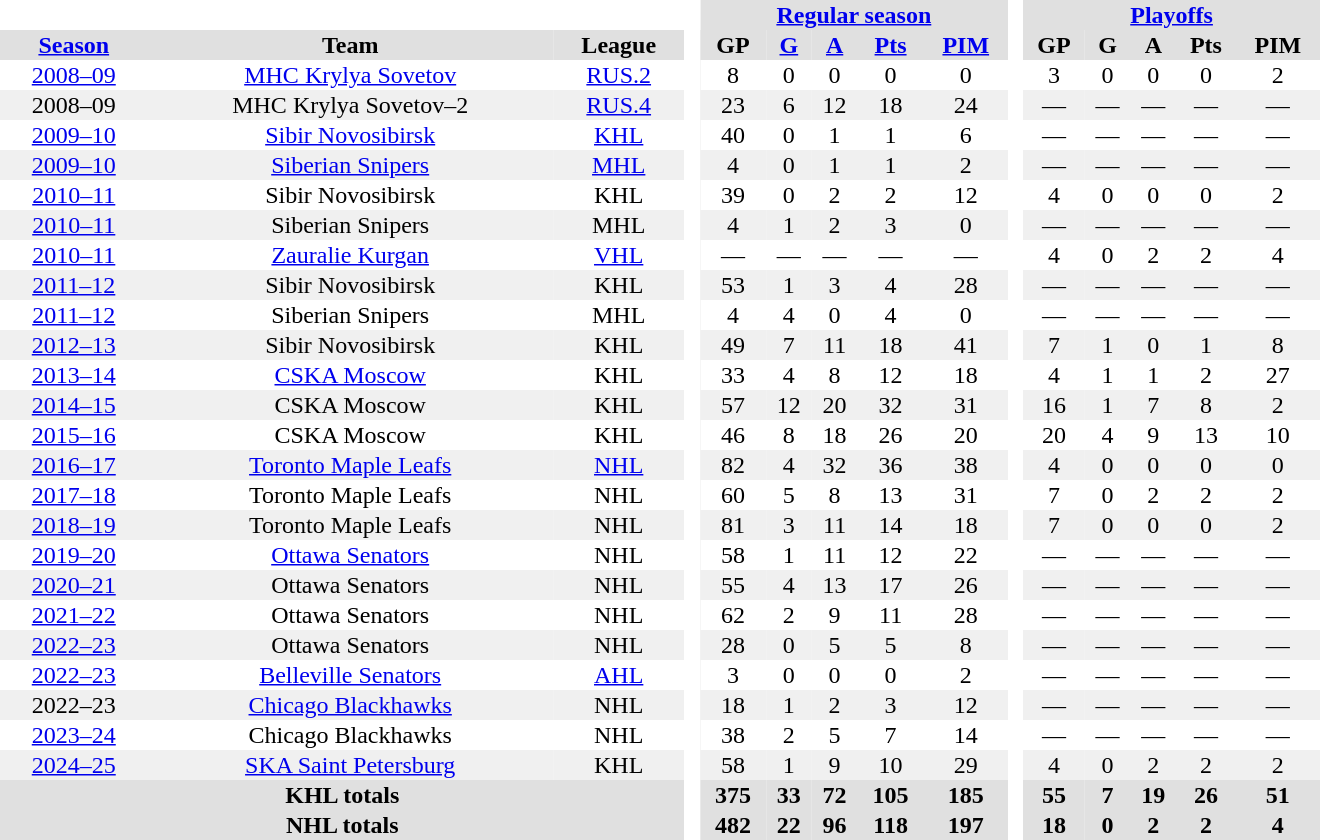<table border="0" cellpadding="1" cellspacing="0" style="text-align:center; width:55em;">
<tr style="background:#e0e0e0;">
<th colspan="3"  bgcolor="#ffffff"> </th>
<th rowspan="101" bgcolor="#ffffff"> </th>
<th colspan="5"><a href='#'>Regular season</a></th>
<th rowspan="101" bgcolor="#ffffff"> </th>
<th colspan="5"><a href='#'>Playoffs</a></th>
</tr>
<tr style="background:#e0e0e0;">
<th><a href='#'>Season</a></th>
<th>Team</th>
<th>League</th>
<th>GP</th>
<th><a href='#'>G</a></th>
<th><a href='#'>A</a></th>
<th><a href='#'>Pts</a></th>
<th><a href='#'>PIM</a></th>
<th>GP</th>
<th>G</th>
<th>A</th>
<th>Pts</th>
<th>PIM</th>
</tr>
<tr>
<td><a href='#'>2008–09</a></td>
<td><a href='#'>MHC Krylya Sovetov</a></td>
<td><a href='#'>RUS.2</a></td>
<td>8</td>
<td>0</td>
<td>0</td>
<td>0</td>
<td>0</td>
<td>3</td>
<td>0</td>
<td>0</td>
<td>0</td>
<td>2</td>
</tr>
<tr bgcolor="#f0f0f0">
<td>2008–09</td>
<td>MHC Krylya Sovetov–2</td>
<td><a href='#'>RUS.4</a></td>
<td>23</td>
<td>6</td>
<td>12</td>
<td>18</td>
<td>24</td>
<td>—</td>
<td>—</td>
<td>—</td>
<td>—</td>
<td>—</td>
</tr>
<tr>
<td><a href='#'>2009–10</a></td>
<td><a href='#'>Sibir Novosibirsk</a></td>
<td><a href='#'>KHL</a></td>
<td>40</td>
<td>0</td>
<td>1</td>
<td>1</td>
<td>6</td>
<td>—</td>
<td>—</td>
<td>—</td>
<td>—</td>
<td>—</td>
</tr>
<tr bgcolor="#f0f0f0">
<td><a href='#'>2009–10</a></td>
<td><a href='#'>Siberian Snipers</a></td>
<td><a href='#'>MHL</a></td>
<td>4</td>
<td>0</td>
<td>1</td>
<td>1</td>
<td>2</td>
<td>—</td>
<td>—</td>
<td>—</td>
<td>—</td>
<td>—</td>
</tr>
<tr>
<td><a href='#'>2010–11</a></td>
<td>Sibir Novosibirsk</td>
<td>KHL</td>
<td>39</td>
<td>0</td>
<td>2</td>
<td>2</td>
<td>12</td>
<td>4</td>
<td>0</td>
<td>0</td>
<td>0</td>
<td>2</td>
</tr>
<tr bgcolor="#f0f0f0">
<td><a href='#'>2010–11</a></td>
<td>Siberian Snipers</td>
<td>MHL</td>
<td>4</td>
<td>1</td>
<td>2</td>
<td>3</td>
<td>0</td>
<td>—</td>
<td>—</td>
<td>—</td>
<td>—</td>
<td>—</td>
</tr>
<tr>
<td><a href='#'>2010–11</a></td>
<td><a href='#'>Zauralie Kurgan</a></td>
<td><a href='#'>VHL</a></td>
<td>—</td>
<td>—</td>
<td>—</td>
<td>—</td>
<td>—</td>
<td>4</td>
<td>0</td>
<td>2</td>
<td>2</td>
<td>4</td>
</tr>
<tr bgcolor="#f0f0f0">
<td><a href='#'>2011–12</a></td>
<td>Sibir Novosibirsk</td>
<td>KHL</td>
<td>53</td>
<td>1</td>
<td>3</td>
<td>4</td>
<td>28</td>
<td>—</td>
<td>—</td>
<td>—</td>
<td>—</td>
<td>—</td>
</tr>
<tr>
<td><a href='#'>2011–12</a></td>
<td>Siberian Snipers</td>
<td>MHL</td>
<td>4</td>
<td>4</td>
<td>0</td>
<td>4</td>
<td>0</td>
<td>—</td>
<td>—</td>
<td>—</td>
<td>—</td>
<td>—</td>
</tr>
<tr bgcolor="#f0f0f0">
<td><a href='#'>2012–13</a></td>
<td>Sibir Novosibirsk</td>
<td>KHL</td>
<td>49</td>
<td>7</td>
<td>11</td>
<td>18</td>
<td>41</td>
<td>7</td>
<td>1</td>
<td>0</td>
<td>1</td>
<td>8</td>
</tr>
<tr>
<td><a href='#'>2013–14</a></td>
<td><a href='#'>CSKA Moscow</a></td>
<td>KHL</td>
<td>33</td>
<td>4</td>
<td>8</td>
<td>12</td>
<td>18</td>
<td>4</td>
<td>1</td>
<td>1</td>
<td>2</td>
<td>27</td>
</tr>
<tr bgcolor="#f0f0f0">
<td><a href='#'>2014–15</a></td>
<td>CSKA Moscow</td>
<td>KHL</td>
<td>57</td>
<td>12</td>
<td>20</td>
<td>32</td>
<td>31</td>
<td>16</td>
<td>1</td>
<td>7</td>
<td>8</td>
<td>2</td>
</tr>
<tr>
<td><a href='#'>2015–16</a></td>
<td>CSKA Moscow</td>
<td>KHL</td>
<td>46</td>
<td>8</td>
<td>18</td>
<td>26</td>
<td>20</td>
<td>20</td>
<td>4</td>
<td>9</td>
<td>13</td>
<td>10</td>
</tr>
<tr bgcolor="#f0f0f0">
<td><a href='#'>2016–17</a></td>
<td><a href='#'>Toronto Maple Leafs</a></td>
<td><a href='#'>NHL</a></td>
<td>82</td>
<td>4</td>
<td>32</td>
<td>36</td>
<td>38</td>
<td>4</td>
<td>0</td>
<td>0</td>
<td>0</td>
<td>0</td>
</tr>
<tr>
<td><a href='#'>2017–18</a></td>
<td>Toronto Maple Leafs</td>
<td>NHL</td>
<td>60</td>
<td>5</td>
<td>8</td>
<td>13</td>
<td>31</td>
<td>7</td>
<td>0</td>
<td>2</td>
<td>2</td>
<td>2</td>
</tr>
<tr bgcolor="#f0f0f0">
<td><a href='#'>2018–19</a></td>
<td>Toronto Maple Leafs</td>
<td>NHL</td>
<td>81</td>
<td>3</td>
<td>11</td>
<td>14</td>
<td>18</td>
<td>7</td>
<td>0</td>
<td>0</td>
<td>0</td>
<td>2</td>
</tr>
<tr>
<td><a href='#'>2019–20</a></td>
<td><a href='#'>Ottawa Senators</a></td>
<td>NHL</td>
<td>58</td>
<td>1</td>
<td>11</td>
<td>12</td>
<td>22</td>
<td>—</td>
<td>—</td>
<td>—</td>
<td>—</td>
<td>—</td>
</tr>
<tr bgcolor="#f0f0f0">
<td><a href='#'>2020–21</a></td>
<td>Ottawa Senators</td>
<td>NHL</td>
<td>55</td>
<td>4</td>
<td>13</td>
<td>17</td>
<td>26</td>
<td>—</td>
<td>—</td>
<td>—</td>
<td>—</td>
<td>—</td>
</tr>
<tr>
<td><a href='#'>2021–22</a></td>
<td>Ottawa Senators</td>
<td>NHL</td>
<td>62</td>
<td>2</td>
<td>9</td>
<td>11</td>
<td>28</td>
<td>—</td>
<td>—</td>
<td>—</td>
<td>—</td>
<td>—</td>
</tr>
<tr bgcolor="#f0f0f0">
<td><a href='#'>2022–23</a></td>
<td>Ottawa Senators</td>
<td>NHL</td>
<td>28</td>
<td>0</td>
<td>5</td>
<td>5</td>
<td>8</td>
<td>—</td>
<td>—</td>
<td>—</td>
<td>—</td>
<td>—</td>
</tr>
<tr>
<td><a href='#'>2022–23</a></td>
<td><a href='#'>Belleville Senators</a></td>
<td><a href='#'>AHL</a></td>
<td>3</td>
<td>0</td>
<td>0</td>
<td>0</td>
<td>2</td>
<td>—</td>
<td>—</td>
<td>—</td>
<td>—</td>
<td>—</td>
</tr>
<tr bgcolor="#f0f0f0">
<td>2022–23</td>
<td><a href='#'>Chicago Blackhawks</a></td>
<td>NHL</td>
<td>18</td>
<td>1</td>
<td>2</td>
<td>3</td>
<td>12</td>
<td>—</td>
<td>—</td>
<td>—</td>
<td>—</td>
<td>—</td>
</tr>
<tr>
<td><a href='#'>2023–24</a></td>
<td>Chicago Blackhawks</td>
<td>NHL</td>
<td>38</td>
<td>2</td>
<td>5</td>
<td>7</td>
<td>14</td>
<td>—</td>
<td>—</td>
<td>—</td>
<td>—</td>
<td>—</td>
</tr>
<tr bgcolor="#f0f0f0">
<td><a href='#'>2024–25</a></td>
<td><a href='#'>SKA Saint Petersburg</a></td>
<td>KHL</td>
<td>58</td>
<td>1</td>
<td>9</td>
<td>10</td>
<td>29</td>
<td>4</td>
<td>0</td>
<td>2</td>
<td>2</td>
<td>2</td>
</tr>
<tr bgcolor="#e0e0e0">
<th colspan="3">KHL totals</th>
<th>375</th>
<th>33</th>
<th>72</th>
<th>105</th>
<th>185</th>
<th>55</th>
<th>7</th>
<th>19</th>
<th>26</th>
<th>51</th>
</tr>
<tr bgcolor="#e0e0e0">
<th colspan="3">NHL totals</th>
<th>482</th>
<th>22</th>
<th>96</th>
<th>118</th>
<th>197</th>
<th>18</th>
<th>0</th>
<th>2</th>
<th>2</th>
<th>4</th>
</tr>
</table>
